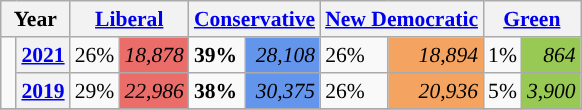<table class="wikitable" style="float:right; width:400; font-size:90%; margin-left:1em;">
<tr>
<th colspan="2" scope="col">Year</th>
<th colspan="2" scope="col"><a href='#'>Liberal</a></th>
<th colspan="2" scope="col"><a href='#'>Conservative</a></th>
<th colspan="2" scope="col"><a href='#'>New Democratic</a></th>
<th colspan="2" scope="col"><a href='#'>Green</a></th>
</tr>
<tr>
<td rowspan="2" style="width: 0.25em; background-color: "></td>
<th><a href='#'>2021</a></th>
<td>26%</td>
<td style="text-align:right; background:#EA6D6A;"><em>18,878</em></td>
<td><strong>39%</strong></td>
<td style="text-align:right; background:#6495ED;"><em>28,108</em></td>
<td>26%</td>
<td style="text-align:right; background:#F4A460;"><em>18,894</em></td>
<td>1%</td>
<td style="text-align:right; background:#99C955;"><em>864</em></td>
</tr>
<tr>
<th><a href='#'>2019</a></th>
<td>29%</td>
<td style="text-align:right; background:#EA6D6A;"><em>22,986</em></td>
<td><strong>38%</strong></td>
<td style="text-align:right; background:#6495ED;"><em>30,375</em></td>
<td>26%</td>
<td style="text-align:right; background:#F4A460;"><em>20,936</em></td>
<td>5%</td>
<td style="text-align:right; background:#99C955;"><em>3,900</em></td>
</tr>
<tr>
</tr>
</table>
